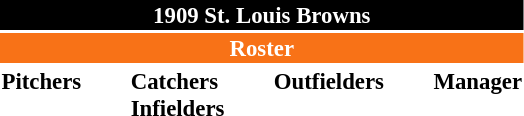<table class="toccolours" style="font-size: 95%;">
<tr>
<th colspan="10" style="background-color: black; color: white; text-align: center;">1909 St. Louis Browns</th>
</tr>
<tr>
<td colspan="10" style="background-color: #F87217; color: white; text-align: center;"><strong>Roster</strong></td>
</tr>
<tr>
<td valign="top"><strong>Pitchers</strong><br>











</td>
<td width="25px"></td>
<td valign="top"><strong>Catchers</strong><br>



<strong>Infielders</strong>





</td>
<td width="25px"></td>
<td valign="top"><strong>Outfielders</strong><br>







</td>
<td width="25px"></td>
<td valign="top"><strong>Manager</strong><br></td>
</tr>
</table>
